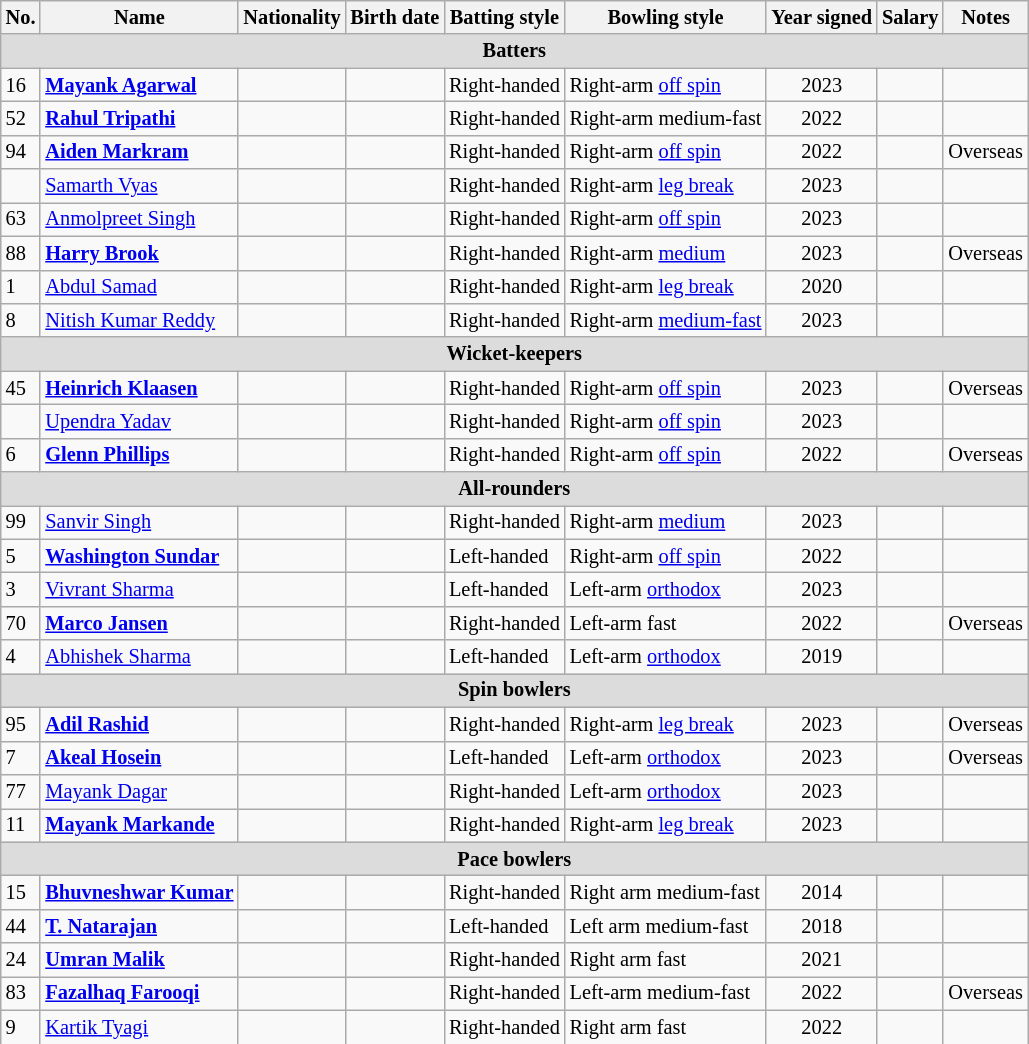<table class="wikitable"  style="font-size:85%;">
<tr>
<th>No.</th>
<th>Name</th>
<th>Nationality</th>
<th>Birth date</th>
<th>Batting style</th>
<th>Bowling style</th>
<th>Year signed</th>
<th>Salary</th>
<th>Notes</th>
</tr>
<tr>
<th colspan="9"  style="background:#dcdcdc; text-align:center;">Batters</th>
</tr>
<tr>
<td>16</td>
<td><strong><a href='#'>Mayank Agarwal</a></strong></td>
<td></td>
<td></td>
<td>Right-handed</td>
<td>Right-arm <a href='#'>off spin</a></td>
<td style="text-align:center;">2023</td>
<td style="text-align:right;"></td>
<td></td>
</tr>
<tr>
<td>52</td>
<td><strong><a href='#'>Rahul Tripathi</a></strong></td>
<td></td>
<td></td>
<td>Right-handed</td>
<td>Right-arm medium-fast</td>
<td style="text-align:center;">2022</td>
<td style="text-align:right;"></td>
<td></td>
</tr>
<tr>
<td>94</td>
<td><strong><a href='#'>Aiden Markram</a></strong></td>
<td></td>
<td></td>
<td>Right-handed</td>
<td>Right-arm <a href='#'>off spin</a></td>
<td style="text-align:center;">2022</td>
<td style="text-align:right;"></td>
<td>Overseas</td>
</tr>
<tr>
<td></td>
<td><a href='#'>Samarth Vyas</a></td>
<td></td>
<td></td>
<td>Right-handed</td>
<td>Right-arm <a href='#'>leg break</a></td>
<td style="text-align:center;">2023</td>
<td style="text-align:right;"></td>
<td></td>
</tr>
<tr>
<td>63</td>
<td><a href='#'>Anmolpreet Singh</a></td>
<td></td>
<td></td>
<td>Right-handed</td>
<td>Right-arm <a href='#'>off spin</a></td>
<td style="text-align:center;">2023</td>
<td style="text-align:right;"></td>
<td></td>
</tr>
<tr>
<td>88</td>
<td><strong><a href='#'>Harry Brook</a></strong></td>
<td></td>
<td></td>
<td>Right-handed</td>
<td>Right-arm <a href='#'>medium</a></td>
<td style="text-align:center;">2023</td>
<td style="text-align:right;"></td>
<td>Overseas</td>
</tr>
<tr>
<td>1</td>
<td><a href='#'>Abdul Samad</a></td>
<td></td>
<td></td>
<td>Right-handed</td>
<td>Right-arm <a href='#'>leg break</a></td>
<td style="text-align:center;">2020</td>
<td style="text-align:right;"></td>
<td></td>
</tr>
<tr>
<td>8</td>
<td><a href='#'>Nitish Kumar Reddy</a></td>
<td></td>
<td></td>
<td>Right-handed</td>
<td>Right-arm <a href='#'>medium-fast</a></td>
<td style="text-align:center;">2023</td>
<td style="text-align:right;"></td>
<td></td>
</tr>
<tr>
<th colspan="9"  style="background:#dcdcdc; text-align:center;">Wicket-keepers</th>
</tr>
<tr>
<td>45</td>
<td><strong><a href='#'>Heinrich Klaasen</a></strong></td>
<td></td>
<td></td>
<td>Right-handed</td>
<td>Right-arm <a href='#'>off spin</a></td>
<td style="text-align:center;">2023</td>
<td style="text-align:right;"></td>
<td>Overseas</td>
</tr>
<tr>
<td></td>
<td><a href='#'>Upendra Yadav</a></td>
<td></td>
<td></td>
<td>Right-handed</td>
<td>Right-arm <a href='#'>off spin</a></td>
<td style="text-align:center;">2023</td>
<td style="text-align:right;"></td>
<td></td>
</tr>
<tr>
<td>6</td>
<td><strong><a href='#'>Glenn Phillips</a></strong></td>
<td></td>
<td></td>
<td>Right-handed</td>
<td>Right-arm <a href='#'>off spin</a></td>
<td style="text-align:center;">2022</td>
<td style="text-align:right;"></td>
<td>Overseas</td>
</tr>
<tr>
<th colspan="9"  style="background:#dcdcdc; text-align:center;">All-rounders</th>
</tr>
<tr>
<td>99</td>
<td><a href='#'>Sanvir Singh</a></td>
<td></td>
<td></td>
<td>Right-handed</td>
<td>Right-arm <a href='#'>medium</a></td>
<td style="text-align:center;">2023</td>
<td style="text-align:right;"></td>
<td></td>
</tr>
<tr>
<td>5</td>
<td><strong><a href='#'>Washington Sundar</a></strong></td>
<td></td>
<td></td>
<td>Left-handed</td>
<td>Right-arm <a href='#'>off spin</a></td>
<td style="text-align:center;">2022</td>
<td style="text-align:right;"></td>
<td></td>
</tr>
<tr>
<td>3</td>
<td><a href='#'>Vivrant Sharma</a></td>
<td></td>
<td></td>
<td>Left-handed</td>
<td>Left-arm <a href='#'>orthodox</a></td>
<td style="text-align:center;">2023</td>
<td style="text-align:right;"></td>
<td></td>
</tr>
<tr>
<td>70</td>
<td><strong><a href='#'>Marco Jansen</a></strong></td>
<td></td>
<td></td>
<td>Right-handed</td>
<td>Left-arm fast</td>
<td style="text-align:center;">2022</td>
<td style="text-align:right;"></td>
<td>Overseas</td>
</tr>
<tr>
<td>4</td>
<td><a href='#'>Abhishek Sharma</a></td>
<td></td>
<td></td>
<td>Left-handed</td>
<td>Left-arm <a href='#'>orthodox</a></td>
<td style="text-align:center;">2019</td>
<td style="text-align:right;"></td>
<td></td>
</tr>
<tr>
<th colspan="9" style="background:#dcdcdc; text-align:center;">Spin bowlers</th>
</tr>
<tr>
<td>95</td>
<td><strong><a href='#'>Adil Rashid</a></strong></td>
<td></td>
<td></td>
<td>Right-handed</td>
<td>Right-arm <a href='#'>leg break</a></td>
<td style="text-align:center;">2023</td>
<td style="text-align:right;"></td>
<td>Overseas</td>
</tr>
<tr>
<td>7</td>
<td><strong><a href='#'>Akeal Hosein</a></strong></td>
<td></td>
<td></td>
<td>Left-handed</td>
<td>Left-arm <a href='#'>orthodox</a></td>
<td style="text-align:center;">2023</td>
<td style="text-align:right;"></td>
<td>Overseas</td>
</tr>
<tr>
<td>77</td>
<td><a href='#'>Mayank Dagar</a></td>
<td></td>
<td></td>
<td>Right-handed</td>
<td>Left-arm <a href='#'>orthodox</a></td>
<td style="text-align:center;">2023</td>
<td style="text-align:right;"></td>
<td></td>
</tr>
<tr>
<td>11</td>
<td><strong><a href='#'>Mayank Markande</a></strong></td>
<td></td>
<td></td>
<td>Right-handed</td>
<td>Right-arm <a href='#'>leg break</a></td>
<td style="text-align:center;">2023</td>
<td style="text-align:right;"></td>
<td></td>
</tr>
<tr>
<th colspan="9" style="background:#dcdcdc; text-align:center;">Pace bowlers</th>
</tr>
<tr>
<td>15</td>
<td><strong><a href='#'>Bhuvneshwar Kumar</a></strong></td>
<td></td>
<td></td>
<td>Right-handed</td>
<td>Right arm medium-fast</td>
<td style="text-align:center;">2014</td>
<td style="text-align:right;"></td>
<td></td>
</tr>
<tr>
<td>44</td>
<td><strong><a href='#'>T. Natarajan</a></strong></td>
<td></td>
<td></td>
<td>Left-handed</td>
<td>Left arm medium-fast</td>
<td style="text-align:center;">2018</td>
<td style="text-align:right;"></td>
<td></td>
</tr>
<tr>
<td>24</td>
<td><strong><a href='#'>Umran Malik</a></strong></td>
<td></td>
<td></td>
<td>Right-handed</td>
<td>Right arm fast</td>
<td style="text-align:center;">2021</td>
<td style="text-align:right;"></td>
<td></td>
</tr>
<tr>
<td>83</td>
<td><strong><a href='#'>Fazalhaq Farooqi</a></strong></td>
<td></td>
<td></td>
<td>Right-handed</td>
<td>Left-arm medium-fast</td>
<td style="text-align:center;">2022</td>
<td style="text-align:right;"></td>
<td>Overseas</td>
</tr>
<tr>
<td>9</td>
<td><a href='#'>Kartik Tyagi</a></td>
<td></td>
<td></td>
<td>Right-handed</td>
<td>Right arm fast</td>
<td style="text-align:center;">2022</td>
<td style="text-align:right;"></td>
<td></td>
</tr>
</table>
